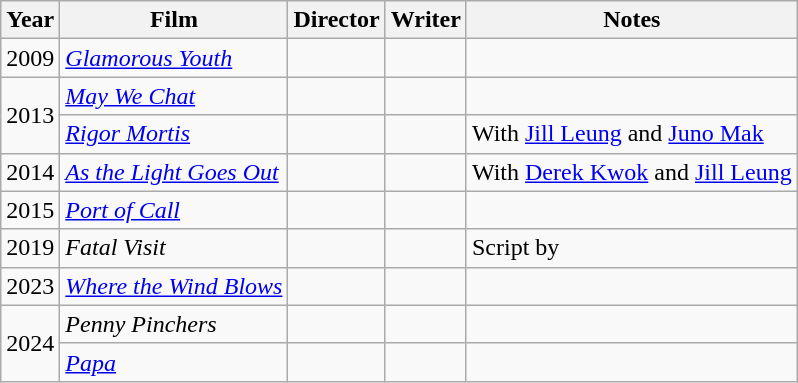<table class="wikitable">
<tr>
<th>Year</th>
<th>Film</th>
<th>Director</th>
<th>Writer</th>
<th>Notes</th>
</tr>
<tr>
<td>2009</td>
<td><em><a href='#'>Glamorous Youth</a></em></td>
<td></td>
<td></td>
<td></td>
</tr>
<tr>
<td rowspan="2">2013</td>
<td><em><a href='#'>May We Chat</a></em></td>
<td></td>
<td></td>
<td></td>
</tr>
<tr>
<td><a href='#'><em>Rigor Mortis</em></a></td>
<td></td>
<td></td>
<td>With <a href='#'>Jill Leung</a> and <a href='#'>Juno Mak</a></td>
</tr>
<tr>
<td>2014</td>
<td><em><a href='#'>As the Light Goes Out</a></em></td>
<td></td>
<td></td>
<td>With <a href='#'>Derek Kwok</a> and <a href='#'>Jill Leung</a></td>
</tr>
<tr>
<td>2015</td>
<td><a href='#'><em>Port of Call</em></a></td>
<td></td>
<td></td>
<td></td>
</tr>
<tr>
<td>2019</td>
<td><em>Fatal Visit</em></td>
<td></td>
<td></td>
<td>Script by</td>
</tr>
<tr>
<td>2023</td>
<td><em><a href='#'>Where the Wind Blows</a></em></td>
<td></td>
<td></td>
<td></td>
</tr>
<tr>
<td rowspan="2">2024</td>
<td><em>Penny Pinchers</em></td>
<td></td>
<td></td>
<td></td>
</tr>
<tr>
<td><em><a href='#'>Papa</a></em></td>
<td></td>
<td></td>
<td></td>
</tr>
</table>
